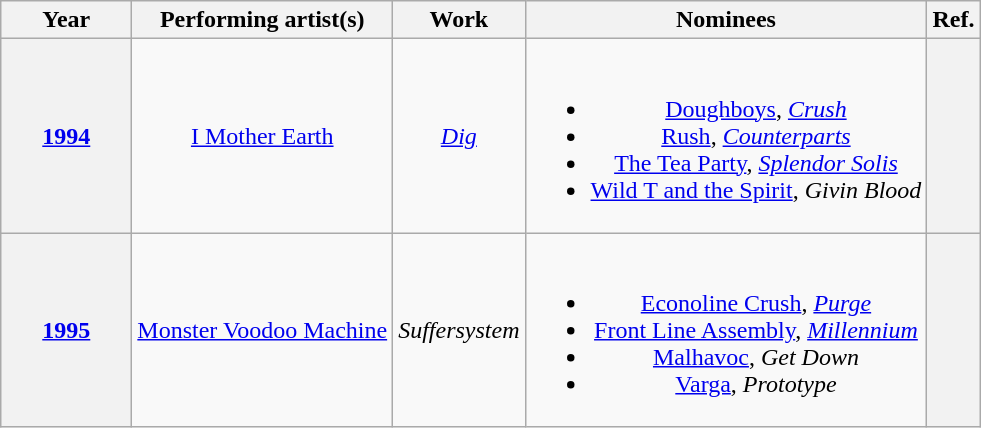<table class="wikitable plainrowheaders sortable" style="text-align:center;">
<tr>
<th scope="col" style="width:5em;">Year</th>
<th scope="col">Performing artist(s)</th>
<th scope="col">Work</th>
<th scope="col" class="unsortable">Nominees</th>
<th scope="col" class="unsortable">Ref.</th>
</tr>
<tr>
<th style="text-align:center;" scope="row"><a href='#'>1994</a></th>
<td scope="row"><a href='#'>I Mother Earth</a></td>
<td scope="row"><em><a href='#'>Dig</a></em></td>
<td><br><ul><li><a href='#'>Doughboys</a>, <em><a href='#'>Crush</a></em></li><li><a href='#'>Rush</a>, <em><a href='#'>Counterparts</a></em></li><li><a href='#'>The Tea Party</a>, <em><a href='#'>Splendor Solis</a></em></li><li><a href='#'>Wild T and the Spirit</a>, <em>Givin Blood</em></li></ul></td>
<th style="text-align:center;" scope="row"></th>
</tr>
<tr>
<th style="text-align:center;" scope="row"><a href='#'>1995</a></th>
<td scope="row"><a href='#'>Monster Voodoo Machine</a></td>
<td scope="row"><em>Suffersystem</em></td>
<td><br><ul><li><a href='#'>Econoline Crush</a>, <em><a href='#'>Purge</a></em></li><li><a href='#'>Front Line Assembly</a>, <em><a href='#'>Millennium</a></em></li><li><a href='#'>Malhavoc</a>, <em>Get Down</em></li><li><a href='#'>Varga</a>, <em>Prototype</em></li></ul></td>
<th style="text-align:center;" scope="row"></th>
</tr>
</table>
